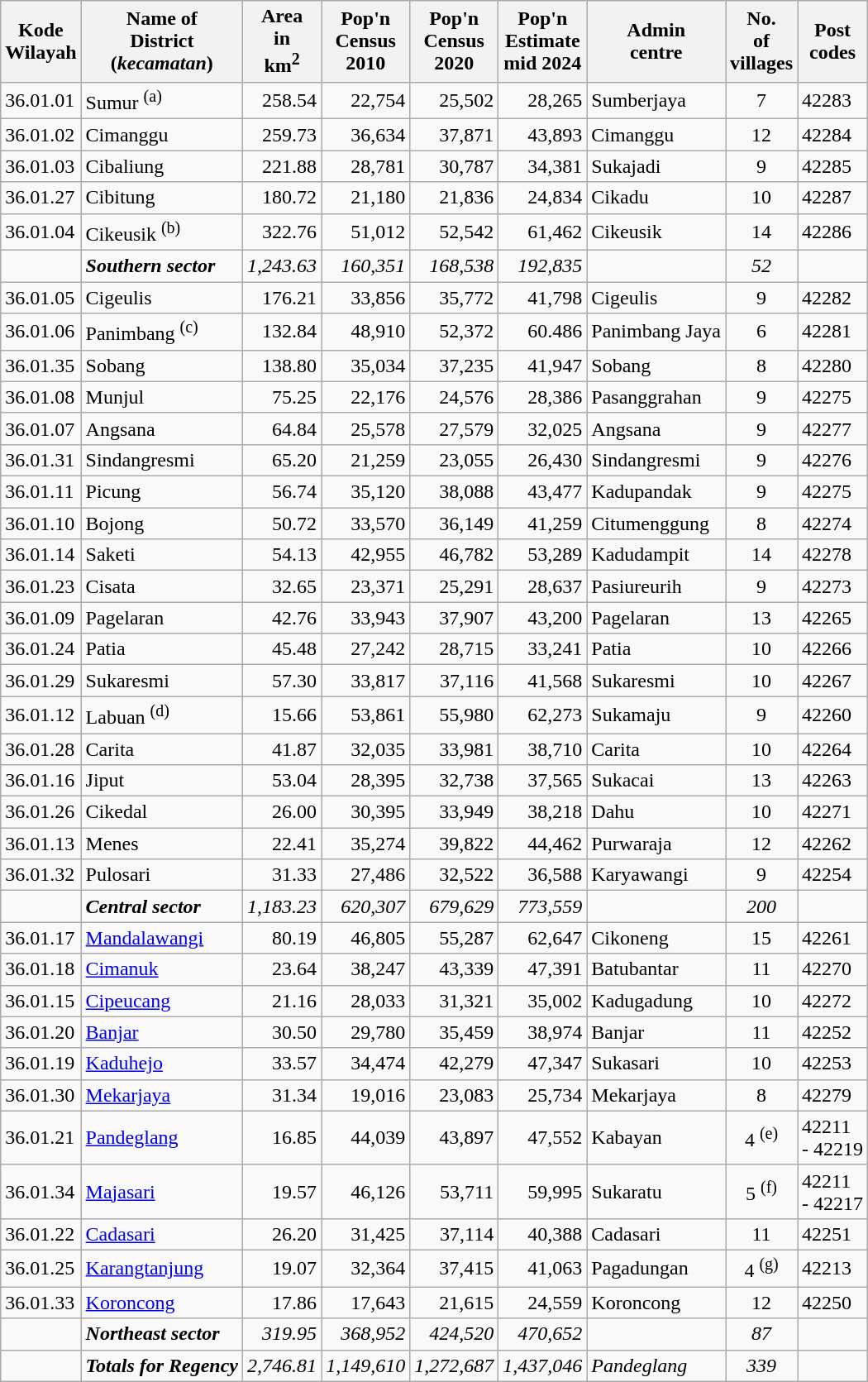<table class="sortable wikitable">
<tr>
<th>Kode <br>Wilayah</th>
<th>Name of<br>District<br>(<em>kecamatan</em>)</th>
<th>Area <br> in <br>km<sup>2</sup></th>
<th>Pop'n<br>Census<br>2010</th>
<th>Pop'n<br>Census<br>2020</th>
<th>Pop'n<br>Estimate<br>mid 2024</th>
<th>Admin<br>centre</th>
<th>No.<br> of<br>villages</th>
<th>Post<br>codes</th>
</tr>
<tr>
<td>36.01.01</td>
<td>Sumur <sup>(a)</sup> </td>
<td align="right">258.54</td>
<td align="right">22,754</td>
<td align="right">25,502</td>
<td align="right">28,265</td>
<td>Sumberjaya</td>
<td align="center">7</td>
<td>42283</td>
</tr>
<tr>
<td>36.01.02</td>
<td>Cimanggu </td>
<td align="right">259.73</td>
<td align="right">36,634</td>
<td align="right">37,871</td>
<td align="right">43,893</td>
<td>Cimanggu</td>
<td align="center">12</td>
<td>42284</td>
</tr>
<tr>
<td>36.01.03</td>
<td>Cibaliung </td>
<td align="right">221.88</td>
<td align="right">28,781</td>
<td align="right">30,787</td>
<td align="right">34,381</td>
<td>Sukajadi</td>
<td align="center">9</td>
<td>42285</td>
</tr>
<tr>
<td>36.01.27</td>
<td>Cibitung </td>
<td align="right">180.72</td>
<td align="right">21,180</td>
<td align="right">21,836</td>
<td align="right">24,834</td>
<td>Cikadu</td>
<td align="center">10</td>
<td>42287</td>
</tr>
<tr>
<td>36.01.04</td>
<td>Cikeusik <sup>(b)</sup> </td>
<td align="right">322.76</td>
<td align="right">51,012</td>
<td align="right">52,542</td>
<td align="right">61,462</td>
<td>Cikeusik</td>
<td align="center">14</td>
<td>42286</td>
</tr>
<tr>
<td></td>
<td><strong><em>Southern sector</em></strong></td>
<td align="right"><em>1,243.63</em></td>
<td align="right"><em>160,351</em></td>
<td align="right"><em>168,538</em></td>
<td align="right"><em>192,835</em></td>
<td></td>
<td align="center"><em>52</em></td>
<td></td>
</tr>
<tr>
<td>36.01.05</td>
<td>Cigeulis </td>
<td align="right">176.21</td>
<td align="right">33,856</td>
<td align="right">35,772</td>
<td align="right">41,798</td>
<td>Cigeulis</td>
<td align="center">9</td>
<td>42282</td>
</tr>
<tr>
<td>36.01.06</td>
<td>Panimbang <sup>(c)</sup> </td>
<td align="right">132.84</td>
<td align="right">48,910</td>
<td align="right">52,372</td>
<td align="right">60.486</td>
<td>Panimbang Jaya</td>
<td align="center">6</td>
<td>42281</td>
</tr>
<tr>
<td>36.01.35</td>
<td>Sobang </td>
<td align="right">138.80</td>
<td align="right">35,034</td>
<td align="right">37,235</td>
<td align="right">41,947</td>
<td>Sobang</td>
<td align="center">8</td>
<td>42280</td>
</tr>
<tr>
<td>36.01.08</td>
<td>Munjul </td>
<td align="right">75.25</td>
<td align="right">22,176</td>
<td align="right">24,576</td>
<td align="right">28,386</td>
<td>Pasanggrahan</td>
<td align="center">9</td>
<td>42275</td>
</tr>
<tr>
<td>36.01.07</td>
<td>Angsana </td>
<td align="right">64.84</td>
<td align="right">25,578</td>
<td align="right">27,579</td>
<td align="right">32,025</td>
<td>Angsana</td>
<td align="center">9</td>
<td>42277</td>
</tr>
<tr>
<td>36.01.31</td>
<td>Sindangresmi </td>
<td align="right">65.20</td>
<td align="right">21,259</td>
<td align="right">23,055</td>
<td align="right">26,430</td>
<td>Sindangresmi</td>
<td align="center">9</td>
<td>42276</td>
</tr>
<tr>
<td>36.01.11</td>
<td>Picung </td>
<td align="right">56.74</td>
<td align="right">35,120</td>
<td align="right">38,088</td>
<td align="right">43,477</td>
<td>Kadupandak</td>
<td align="center">9</td>
<td>42275</td>
</tr>
<tr>
<td>36.01.10</td>
<td>Bojong </td>
<td align="right">50.72</td>
<td align="right">33,570</td>
<td align="right">36,149</td>
<td align="right">41,259</td>
<td>Citumenggung</td>
<td align="center">8</td>
<td>42274</td>
</tr>
<tr>
<td>36.01.14</td>
<td>Saketi </td>
<td align="right">54.13</td>
<td align="right">42,955</td>
<td align="right">46,782</td>
<td align="right">53,289</td>
<td>Kadudampit</td>
<td align="center">14</td>
<td>42278</td>
</tr>
<tr>
<td>36.01.23</td>
<td>Cisata </td>
<td align="right">32.65</td>
<td align="right">23,371</td>
<td align="right">25,291</td>
<td align="right">28,637</td>
<td>Pasiureurih</td>
<td align="center">9</td>
<td>42273</td>
</tr>
<tr>
<td>36.01.09</td>
<td>Pagelaran </td>
<td align="right">42.76</td>
<td align="right">33,943</td>
<td align="right">37,907</td>
<td align="right">43,200</td>
<td>Pagelaran</td>
<td align="center">13</td>
<td>42265</td>
</tr>
<tr>
<td>36.01.24</td>
<td>Patia </td>
<td align="right">45.48</td>
<td align="right">27,242</td>
<td align="right">28,715</td>
<td align="right">33,241</td>
<td>Patia</td>
<td align="center">10</td>
<td>42266</td>
</tr>
<tr>
<td>36.01.29</td>
<td>Sukaresmi </td>
<td align="right">57.30</td>
<td align="right">33,817</td>
<td align="right">37,116</td>
<td align="right">41,568</td>
<td>Sukaresmi</td>
<td align="center">10</td>
<td>42267</td>
</tr>
<tr>
<td>36.01.12</td>
<td>Labuan <sup>(d)</sup> </td>
<td align="right">15.66</td>
<td align="right">53,861</td>
<td align="right">55,980</td>
<td align="right">62,273</td>
<td>Sukamaju</td>
<td align="center">9</td>
<td>42260</td>
</tr>
<tr>
<td>36.01.28</td>
<td>Carita </td>
<td align="right">41.87</td>
<td align="right">32,035</td>
<td align="right">33,981</td>
<td align="right">38,710</td>
<td>Carita</td>
<td align="center">10</td>
<td>42264</td>
</tr>
<tr>
<td>36.01.16</td>
<td>Jiput </td>
<td align="right">53.04</td>
<td align="right">28,395</td>
<td align="right">32,738</td>
<td align="right">37,565</td>
<td>Sukacai</td>
<td align="center">13</td>
<td>42263</td>
</tr>
<tr>
<td>36.01.26</td>
<td>Cikedal </td>
<td align="right">26.00</td>
<td align="right">30,395</td>
<td align="right">33,949</td>
<td align="right">38,218</td>
<td>Dahu</td>
<td align="center">10</td>
<td>42271</td>
</tr>
<tr>
<td>36.01.13</td>
<td>Menes </td>
<td align="right">22.41</td>
<td align="right">35,274</td>
<td align="right">39,822</td>
<td align="right">44,462</td>
<td>Purwaraja</td>
<td align="center">12</td>
<td>42262</td>
</tr>
<tr>
<td>36.01.32</td>
<td>Pulosari </td>
<td align="right">31.33</td>
<td align="right">27,486</td>
<td align="right">32,522</td>
<td align="right">36,588</td>
<td>Karyawangi</td>
<td align="center">9</td>
<td>42254</td>
</tr>
<tr>
<td></td>
<td><strong><em>Central sector</em></strong></td>
<td align="right"><em>1,183.23</em></td>
<td align="right"><em>620,307</em></td>
<td align="right"><em>679,629</em></td>
<td align="right"><em>773,559</em></td>
<td></td>
<td align="center"><em>200</em></td>
<td></td>
</tr>
<tr>
<td>36.01.17</td>
<td><a href='#'>Mandalawangi</a></td>
<td align="right">80.19</td>
<td align="right">46,805</td>
<td align="right">55,287</td>
<td align="right">62,647</td>
<td>Cikoneng</td>
<td align="center">15</td>
<td>42261</td>
</tr>
<tr>
<td>36.01.18</td>
<td><a href='#'>Cimanuk</a></td>
<td align="right">23.64</td>
<td align="right">38,247</td>
<td align="right">43,339</td>
<td align="right">47,391</td>
<td>Batubantar</td>
<td align="center">11</td>
<td>42270</td>
</tr>
<tr>
<td>36.01.15</td>
<td><a href='#'>Cipeucang</a></td>
<td align="right">21.16</td>
<td align="right">28,033</td>
<td align="right">31,321</td>
<td align="right">35,002</td>
<td>Kadugadung</td>
<td align="center">10</td>
<td>42272</td>
</tr>
<tr>
<td>36.01.20</td>
<td><a href='#'>Banjar</a></td>
<td align="right">30.50</td>
<td align="right">29,780</td>
<td align="right">35,459</td>
<td align="right">38,974</td>
<td>Banjar</td>
<td align="center">11</td>
<td>42252</td>
</tr>
<tr>
<td>36.01.19</td>
<td><a href='#'>Kaduhejo</a></td>
<td align="right">33.57</td>
<td align="right">34,474</td>
<td align="right">42,279</td>
<td align="right">47,347</td>
<td>Sukasari</td>
<td align="center">10</td>
<td>42253</td>
</tr>
<tr>
<td>36.01.30</td>
<td><a href='#'>Mekarjaya</a></td>
<td align="right">31.34</td>
<td align="right">19,016</td>
<td align="right">23,083</td>
<td align="right">25,734</td>
<td>Mekarjaya</td>
<td align="center">8</td>
<td>42279</td>
</tr>
<tr>
<td>36.01.21</td>
<td><a href='#'>Pandeglang</a></td>
<td align="right">16.85</td>
<td align="right">44,039</td>
<td align="right">43,897</td>
<td align="right">47,552</td>
<td>Kabayan</td>
<td align="center">4 <sup>(e)</sup></td>
<td>42211<br>- 42219</td>
</tr>
<tr>
<td>36.01.34</td>
<td><a href='#'>Majasari</a></td>
<td align="right">19.57</td>
<td align="right">46,126</td>
<td align="right">53,711</td>
<td align="right">59,995</td>
<td>Sukaratu</td>
<td align="center">5 <sup>(f)</sup></td>
<td>42211<br>- 42217</td>
</tr>
<tr>
<td>36.01.22</td>
<td><a href='#'>Cadasari</a></td>
<td align="right">26.20</td>
<td align="right">31,425</td>
<td align="right">37,114</td>
<td align="right">40,388</td>
<td>Cadasari</td>
<td align="center">11</td>
<td>42251</td>
</tr>
<tr>
<td>36.01.25</td>
<td><a href='#'>Karangtanjung</a></td>
<td align="right">19.07</td>
<td align="right">32,364</td>
<td align="right">37,415</td>
<td align="right">41,063</td>
<td>Pagadungan</td>
<td align="center">4 <sup>(g)</sup></td>
<td>42213</td>
</tr>
<tr>
<td>36.01.33</td>
<td><a href='#'>Koroncong</a></td>
<td align="right">17.86</td>
<td align="right">17,643</td>
<td align="right">21,615</td>
<td align="right">24,559</td>
<td>Koroncong</td>
<td align="center">12</td>
<td>42250</td>
</tr>
<tr>
<td></td>
<td><strong><em>Northeast sector</em></strong></td>
<td align="right"><em>319.95</em></td>
<td align="right"><em>368,952</em></td>
<td align="right"><em>424,520</em></td>
<td align="right"><em>470,652</em></td>
<td></td>
<td align="center"><em>87</em></td>
<td></td>
</tr>
<tr>
<td></td>
<td><strong><em>Totals for Regency</em></strong></td>
<td align="right"><em>2,746.81</em></td>
<td align="right"><em>1,149,610</em></td>
<td align="right"><em>1,272,687</em></td>
<td align="right"><em>1,437,046</em></td>
<td><em>Pandeglang</em></td>
<td align="center"><em>339</em></td>
<td></td>
</tr>
</table>
